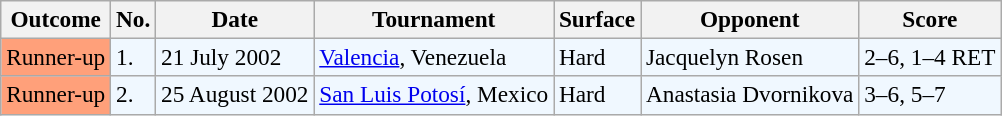<table class="sortable wikitable" style=font-size:97%>
<tr>
<th>Outcome</th>
<th>No.</th>
<th>Date</th>
<th>Tournament</th>
<th>Surface</th>
<th>Opponent</th>
<th>Score</th>
</tr>
<tr style="background:#f0f8ff;">
<td bgcolor=FFA07A>Runner-up</td>
<td>1.</td>
<td>21 July 2002</td>
<td><a href='#'>Valencia</a>, Venezuela</td>
<td>Hard</td>
<td> Jacquelyn Rosen</td>
<td>2–6, 1–4 RET</td>
</tr>
<tr style="background:#f0f8ff;">
<td bgcolor=FFA07A>Runner-up</td>
<td>2.</td>
<td>25 August 2002</td>
<td><a href='#'>San Luis Potosí</a>, Mexico</td>
<td>Hard</td>
<td> Anastasia Dvornikova</td>
<td>3–6, 5–7</td>
</tr>
</table>
